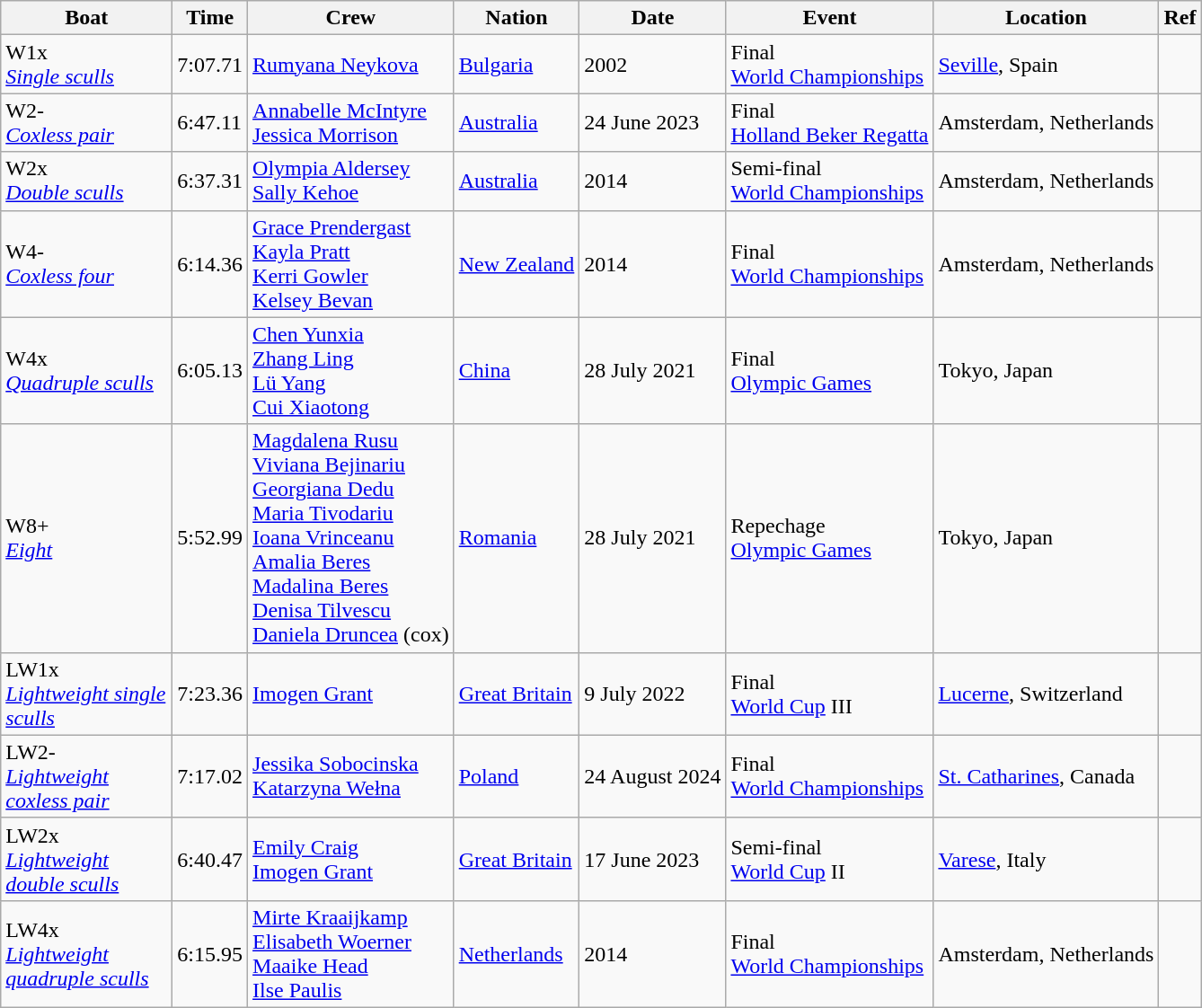<table class="wikitable sortable">
<tr>
<th width=120pt>Boat</th>
<th>Time</th>
<th>Crew</th>
<th>Nation</th>
<th>Date</th>
<th>Event</th>
<th>Location</th>
<th>Ref</th>
</tr>
<tr>
<td>W1x <br><em><a href='#'>Single sculls</a></em></td>
<td>7:07.71</td>
<td><a href='#'>Rumyana Neykova</a></td>
<td> <a href='#'>Bulgaria</a></td>
<td>2002</td>
<td>Final<br><a href='#'>World Championships</a></td>
<td><a href='#'>Seville</a>, Spain</td>
<td></td>
</tr>
<tr>
<td>W2- <br><em><a href='#'>Coxless pair</a></em></td>
<td>6:47.11</td>
<td><a href='#'>Annabelle McIntyre</a><br><a href='#'>Jessica Morrison</a></td>
<td> <a href='#'>Australia</a></td>
<td>24 June 2023</td>
<td>Final<br><a href='#'>Holland Beker Regatta</a></td>
<td>Amsterdam, Netherlands</td>
<td></td>
</tr>
<tr>
<td>W2x <br><em><a href='#'>Double sculls</a></em></td>
<td>6:37.31</td>
<td><a href='#'>Olympia Aldersey</a><br>  <a href='#'>Sally Kehoe</a></td>
<td> <a href='#'>Australia</a></td>
<td>2014</td>
<td>Semi-final<br><a href='#'>World Championships</a></td>
<td>Amsterdam, Netherlands</td>
<td></td>
</tr>
<tr>
<td>W4- <br><em><a href='#'>Coxless four</a></em></td>
<td>6:14.36</td>
<td><a href='#'>Grace Prendergast</a><br>  <a href='#'>Kayla Pratt</a><br>  <a href='#'>Kerri Gowler</a><br>  <a href='#'>Kelsey Bevan</a></td>
<td> <a href='#'>New Zealand</a></td>
<td>2014</td>
<td>Final<br><a href='#'>World Championships</a></td>
<td>Amsterdam, Netherlands</td>
<td></td>
</tr>
<tr>
<td>W4x <br><em><a href='#'>Quadruple sculls</a></em></td>
<td>6:05.13</td>
<td><a href='#'>Chen Yunxia</a><br>  <a href='#'>Zhang Ling</a><br>  <a href='#'>Lü Yang</a><br>  <a href='#'>Cui Xiaotong</a></td>
<td> <a href='#'>China</a></td>
<td>28 July 2021</td>
<td>Final<br><a href='#'>Olympic Games</a></td>
<td>Tokyo, Japan</td>
<td></td>
</tr>
<tr>
<td>W8+ <br><em><a href='#'>Eight</a></em></td>
<td>5:52.99</td>
<td><a href='#'>Magdalena Rusu</a><br>  <a href='#'>Viviana Bejinariu</a><br>  <a href='#'>Georgiana Dedu</a><br>  <a href='#'>Maria Tivodariu</a><br>  <a href='#'>Ioana Vrinceanu</a><br> <a href='#'>Amalia Beres</a><br>  <a href='#'>Madalina Beres</a><br>  <a href='#'>Denisa Tilvescu</a><br>  <a href='#'>Daniela Druncea</a> (cox)</td>
<td> <a href='#'>Romania</a></td>
<td>28 July 2021</td>
<td>Repechage <br> <a href='#'>Olympic Games</a></td>
<td>Tokyo, Japan</td>
<td></td>
</tr>
<tr>
<td>LW1x <br><em><a href='#'>Lightweight single sculls</a></em></td>
<td>7:23.36</td>
<td><a href='#'>Imogen Grant</a></td>
<td> <a href='#'>Great Britain</a></td>
<td>9 July 2022</td>
<td>Final <br> <a href='#'>World Cup</a> III</td>
<td><a href='#'>Lucerne</a>, Switzerland</td>
<td></td>
</tr>
<tr>
<td>LW2- <br><em><a href='#'>Lightweight coxless pair</a></em></td>
<td>7:17.02</td>
<td><a href='#'>Jessika Sobocinska</a><br>  <a href='#'>Katarzyna Wełna</a></td>
<td> <a href='#'>Poland</a></td>
<td>24 August 2024</td>
<td>Final <br> <a href='#'>World Championships</a></td>
<td><a href='#'>St. Catharines</a>, Canada</td>
<td></td>
</tr>
<tr>
<td>LW2x <br><em><a href='#'>Lightweight double sculls</a></em></td>
<td>6:40.47</td>
<td><a href='#'>Emily Craig</a><br>  <a href='#'>Imogen Grant</a></td>
<td> <a href='#'>Great Britain</a></td>
<td>17 June 2023</td>
<td>Semi-final <br> <a href='#'>World Cup</a> II</td>
<td><a href='#'>Varese</a>, Italy</td>
<td></td>
</tr>
<tr>
<td>LW4x <br><em><a href='#'>Lightweight quadruple sculls</a></em></td>
<td>6:15.95</td>
<td><a href='#'>Mirte Kraaijkamp</a><br>  <a href='#'>Elisabeth Woerner</a><br>  <a href='#'>Maaike Head</a><br>  <a href='#'>Ilse Paulis</a></td>
<td> <a href='#'>Netherlands</a></td>
<td>2014</td>
<td>Final <br> <a href='#'>World Championships</a></td>
<td>Amsterdam, Netherlands</td>
<td></td>
</tr>
</table>
